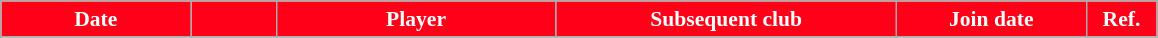<table class="wikitable" style="text-align:center; font-size:90%; ">
<tr>
<th style="background:#FF0018; color:#FFFFFF; width:120px;">Date</th>
<th style="background:#FF0018; color:#FFFFFF; width:50px;"></th>
<th style="background:#FF0018; color:#FFFFFF; width:180px;">Player</th>
<th style="background:#FF0018; color:#FFFFFF; width:220px;">Subsequent club</th>
<th style="background:#FF0018; color:#FFFFFF; width:120px;">Join date</th>
<th style="background:#FF0018; color:#FFFFFF; width:40px;">Ref.</th>
</tr>
<tr>
</tr>
</table>
